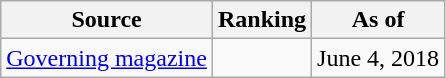<table class="wikitable" style="text-align:center">
<tr>
<th>Source</th>
<th>Ranking</th>
<th>As of</th>
</tr>
<tr>
<td><a href='#'>Governing magazine</a></td>
<td></td>
<td>June 4, 2018</td>
</tr>
</table>
